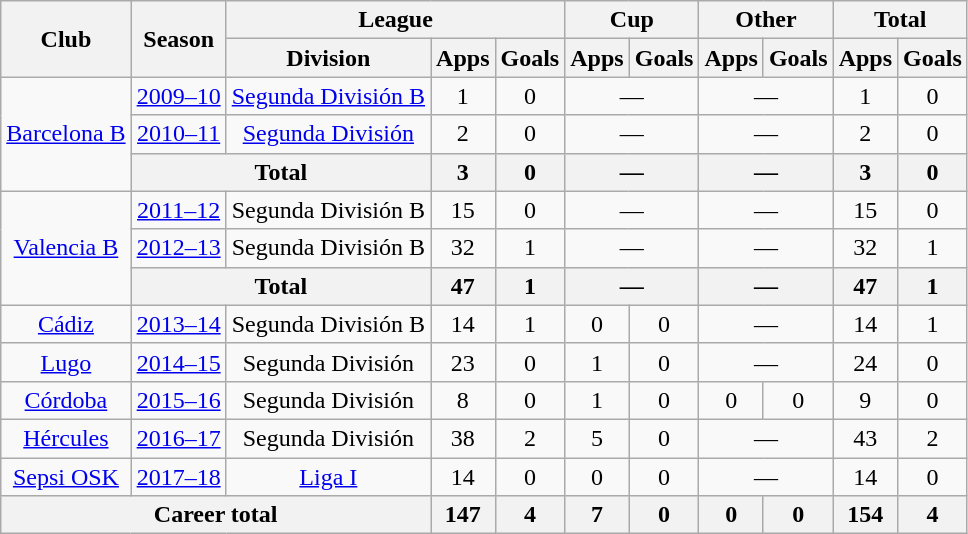<table class="wikitable" style="text-align: center;">
<tr>
<th rowspan="2">Club</th>
<th rowspan="2">Season</th>
<th colspan="3">League</th>
<th colspan="2">Cup</th>
<th colspan="2">Other</th>
<th colspan="2">Total</th>
</tr>
<tr>
<th>Division</th>
<th>Apps</th>
<th>Goals</th>
<th>Apps</th>
<th>Goals</th>
<th>Apps</th>
<th>Goals</th>
<th>Apps</th>
<th>Goals</th>
</tr>
<tr>
<td rowspan="3"><a href='#'>Barcelona B</a></td>
<td><a href='#'>2009–10</a></td>
<td><a href='#'>Segunda División B</a></td>
<td>1</td>
<td>0</td>
<td colspan="2">—</td>
<td colspan="2">—</td>
<td>1</td>
<td>0</td>
</tr>
<tr>
<td><a href='#'>2010–11</a></td>
<td><a href='#'>Segunda División</a></td>
<td>2</td>
<td>0</td>
<td colspan="2">—</td>
<td colspan="2">—</td>
<td>2</td>
<td>0</td>
</tr>
<tr>
<th colspan="2">Total</th>
<th>3</th>
<th>0</th>
<th colspan="2">—</th>
<th colspan="2">—</th>
<th>3</th>
<th>0</th>
</tr>
<tr>
<td rowspan="3"><a href='#'>Valencia B</a></td>
<td><a href='#'>2011–12</a></td>
<td>Segunda División B</td>
<td>15</td>
<td>0</td>
<td colspan="2">—</td>
<td colspan="2">—</td>
<td>15</td>
<td>0</td>
</tr>
<tr>
<td><a href='#'>2012–13</a></td>
<td>Segunda División B</td>
<td>32</td>
<td>1</td>
<td colspan="2">—</td>
<td colspan="2">—</td>
<td>32</td>
<td>1</td>
</tr>
<tr>
<th colspan="2">Total</th>
<th>47</th>
<th>1</th>
<th colspan="2">—</th>
<th colspan="2">—</th>
<th>47</th>
<th>1</th>
</tr>
<tr>
<td><a href='#'>Cádiz</a></td>
<td><a href='#'>2013–14</a></td>
<td>Segunda División B</td>
<td>14</td>
<td>1</td>
<td>0</td>
<td>0</td>
<td colspan="2">—</td>
<td>14</td>
<td>1</td>
</tr>
<tr>
<td><a href='#'>Lugo</a></td>
<td><a href='#'>2014–15</a></td>
<td>Segunda División</td>
<td>23</td>
<td>0</td>
<td>1</td>
<td>0</td>
<td colspan="2">—</td>
<td>24</td>
<td>0</td>
</tr>
<tr>
<td><a href='#'>Córdoba</a></td>
<td><a href='#'>2015–16</a></td>
<td>Segunda División</td>
<td>8</td>
<td>0</td>
<td>1</td>
<td>0</td>
<td>0</td>
<td>0</td>
<td>9</td>
<td>0</td>
</tr>
<tr>
<td><a href='#'>Hércules</a></td>
<td><a href='#'>2016–17</a></td>
<td>Segunda División</td>
<td>38</td>
<td>2</td>
<td>5</td>
<td>0</td>
<td colspan="2">—</td>
<td>43</td>
<td>2</td>
</tr>
<tr>
<td><a href='#'>Sepsi OSK</a></td>
<td><a href='#'>2017–18</a></td>
<td><a href='#'>Liga I</a></td>
<td>14</td>
<td>0</td>
<td>0</td>
<td>0</td>
<td colspan="2">—</td>
<td>14</td>
<td>0</td>
</tr>
<tr>
<th colspan="3">Career total</th>
<th>147</th>
<th>4</th>
<th>7</th>
<th>0</th>
<th>0</th>
<th>0</th>
<th>154</th>
<th>4</th>
</tr>
</table>
